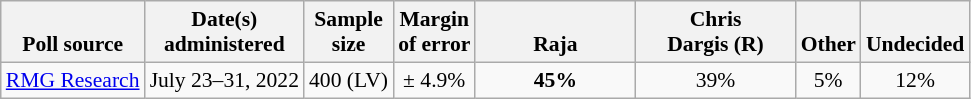<table class="wikitable" style="font-size:90%;text-align:center;">
<tr valign=bottom>
<th>Poll source</th>
<th>Date(s)<br>administered</th>
<th>Sample<br>size</th>
<th>Margin<br>of error</th>
<th style="width:100px;">Raja<br></th>
<th style="width:100px;">Chris<br>Dargis (R)</th>
<th>Other</th>
<th>Undecided</th>
</tr>
<tr>
<td style="text-align:left;"><a href='#'>RMG Research</a></td>
<td>July 23–31, 2022</td>
<td>400 (LV)</td>
<td>± 4.9%</td>
<td><strong>45%</strong></td>
<td>39%</td>
<td>5%</td>
<td>12%</td>
</tr>
</table>
